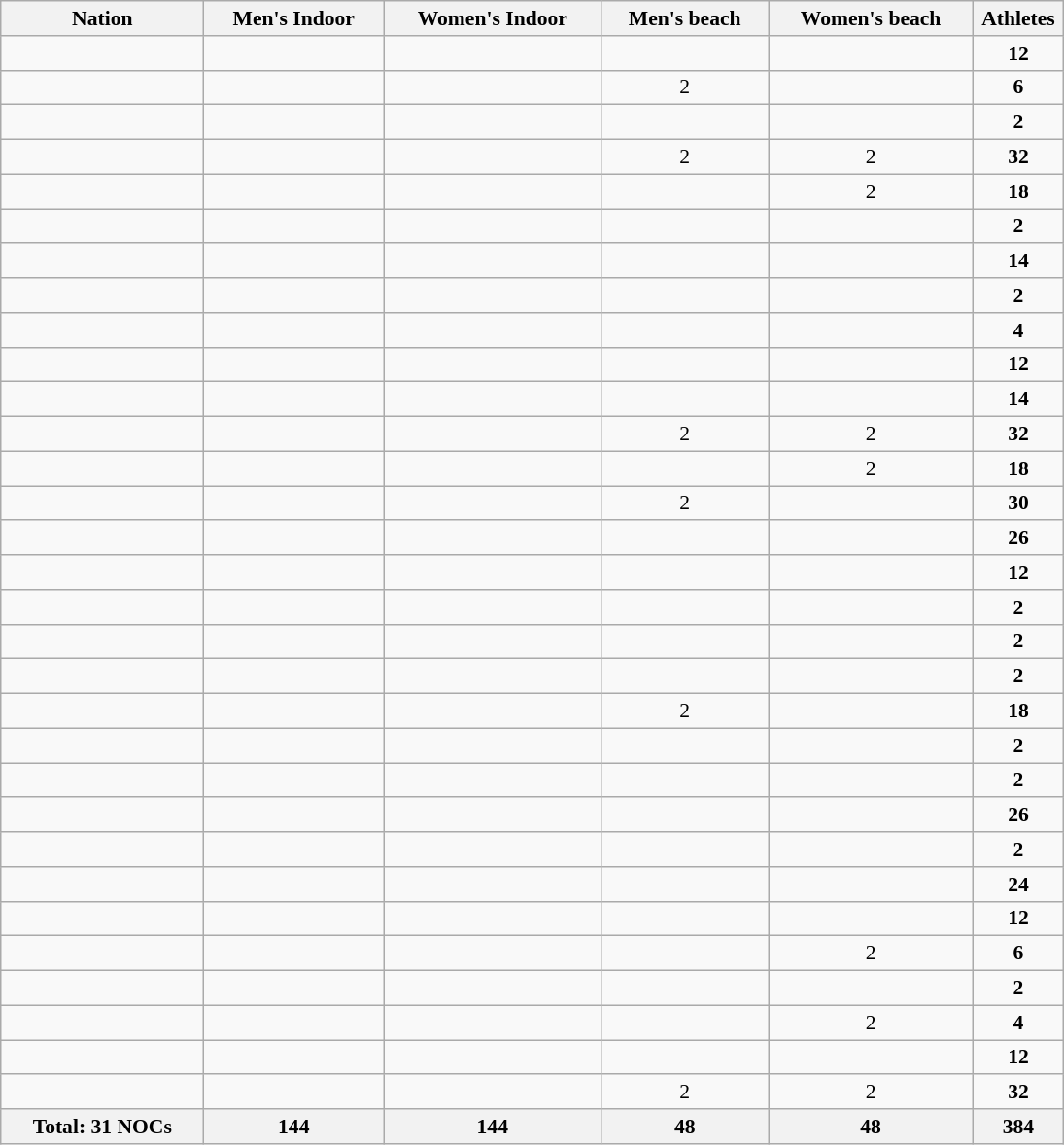<table class="wikitable sortable" width=730 style="text-align:center; font-size:90%">
<tr>
<th>Nation</th>
<th>Men's Indoor</th>
<th>Women's Indoor</th>
<th>Men's beach</th>
<th>Women's beach</th>
<th width=55>Athletes</th>
</tr>
<tr>
<td style="text-align:left;"></td>
<td></td>
<td></td>
<td></td>
<td></td>
<td><strong>12</strong></td>
</tr>
<tr>
<td style="text-align:left;"></td>
<td></td>
<td></td>
<td> 2</td>
<td></td>
<td><strong>6</strong></td>
</tr>
<tr>
<td style="text-align:left;"></td>
<td></td>
<td></td>
<td></td>
<td></td>
<td><strong>2</strong></td>
</tr>
<tr>
<td style="text-align:left;"></td>
<td></td>
<td></td>
<td> 2</td>
<td> 2</td>
<td><strong>32</strong></td>
</tr>
<tr>
<td style="text-align:left;"></td>
<td></td>
<td></td>
<td></td>
<td> 2</td>
<td><strong>18</strong></td>
</tr>
<tr>
<td style="text-align:left;"></td>
<td></td>
<td></td>
<td></td>
<td></td>
<td><strong>2</strong></td>
</tr>
<tr>
<td style="text-align:left;"></td>
<td></td>
<td></td>
<td></td>
<td></td>
<td><strong>14</strong></td>
</tr>
<tr>
<td style="text-align:left;"></td>
<td></td>
<td></td>
<td></td>
<td></td>
<td><strong>2</strong></td>
</tr>
<tr>
<td style="text-align:left;"></td>
<td></td>
<td></td>
<td></td>
<td></td>
<td><strong>4</strong></td>
</tr>
<tr>
<td style="text-align:left;"></td>
<td></td>
<td></td>
<td></td>
<td></td>
<td><strong>12</strong></td>
</tr>
<tr>
<td style="text-align:left;"></td>
<td></td>
<td></td>
<td></td>
<td></td>
<td><strong>14</strong></td>
</tr>
<tr>
<td style="text-align:left;"></td>
<td></td>
<td></td>
<td> 2</td>
<td> 2</td>
<td><strong>32</strong></td>
</tr>
<tr>
<td style="text-align:left;"></td>
<td></td>
<td></td>
<td></td>
<td> 2</td>
<td><strong>18</strong></td>
</tr>
<tr>
<td style="text-align:left;"></td>
<td></td>
<td></td>
<td> 2</td>
<td></td>
<td><strong>30</strong></td>
</tr>
<tr>
<td style="text-align:left;"></td>
<td></td>
<td></td>
<td></td>
<td></td>
<td><strong>26</strong></td>
</tr>
<tr>
<td style="text-align:left;"></td>
<td></td>
<td></td>
<td></td>
<td></td>
<td><strong>12</strong></td>
</tr>
<tr>
<td style="text-align:left;"></td>
<td></td>
<td></td>
<td></td>
<td></td>
<td><strong>2</strong></td>
</tr>
<tr>
<td style="text-align:left;"></td>
<td></td>
<td></td>
<td></td>
<td></td>
<td><strong>2</strong></td>
</tr>
<tr>
<td style="text-align:left;"></td>
<td></td>
<td></td>
<td></td>
<td></td>
<td><strong>2</strong></td>
</tr>
<tr>
<td style="text-align:left;"></td>
<td></td>
<td></td>
<td> 2</td>
<td></td>
<td><strong>18</strong></td>
</tr>
<tr>
<td style="text-align:left;"></td>
<td></td>
<td></td>
<td></td>
<td></td>
<td><strong>2</strong></td>
</tr>
<tr>
<td style="text-align:left;"></td>
<td></td>
<td></td>
<td></td>
<td></td>
<td><strong>2</strong></td>
</tr>
<tr>
<td style="text-align:left;"></td>
<td></td>
<td></td>
<td></td>
<td></td>
<td><strong>26</strong></td>
</tr>
<tr>
<td style="text-align:left;"></td>
<td></td>
<td></td>
<td></td>
<td></td>
<td><strong>2</strong></td>
</tr>
<tr>
<td style="text-align:left;"></td>
<td></td>
<td></td>
<td></td>
<td></td>
<td><strong>24</strong></td>
</tr>
<tr>
<td style="text-align:left;"></td>
<td></td>
<td></td>
<td></td>
<td></td>
<td><strong>12</strong></td>
</tr>
<tr>
<td style="text-align:left;"></td>
<td></td>
<td></td>
<td></td>
<td> 2</td>
<td><strong>6</strong></td>
</tr>
<tr>
<td style="text-align:left;"></td>
<td></td>
<td></td>
<td></td>
<td></td>
<td><strong>2</strong></td>
</tr>
<tr>
<td style="text-align:left;"></td>
<td></td>
<td></td>
<td></td>
<td> 2</td>
<td><strong>4</strong></td>
</tr>
<tr>
<td style="text-align:left;"></td>
<td></td>
<td></td>
<td></td>
<td></td>
<td><strong>12</strong></td>
</tr>
<tr>
<td style="text-align:left;"></td>
<td></td>
<td></td>
<td> 2</td>
<td> 2</td>
<td><strong>32</strong></td>
</tr>
<tr>
<th>Total: 31 NOCs</th>
<th>144</th>
<th>144</th>
<th>48</th>
<th>48</th>
<th>384</th>
</tr>
</table>
